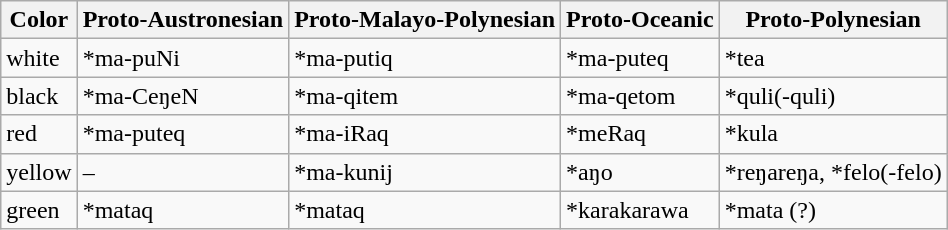<table class="wikitable">
<tr>
<th c=01>Color</th>
<th c=02>Proto-Austronesian</th>
<th c=03>Proto-Malayo-Polynesian</th>
<th c=04>Proto-Oceanic</th>
<th c=05>Proto-Polynesian</th>
</tr>
<tr>
<td c=01>white</td>
<td c=02>*ma-puNi</td>
<td c=03>*ma-putiq</td>
<td c=04>*ma-puteq</td>
<td c=05>*tea</td>
</tr>
<tr>
<td c=01>black</td>
<td c=02>*ma-CeŋeN</td>
<td c=03>*ma-qitem</td>
<td c=04>*ma-qetom</td>
<td c=05>*quli(-quli)</td>
</tr>
<tr>
<td c=01>red</td>
<td c=02>*ma-puteq</td>
<td c=03>*ma-iRaq</td>
<td c=04>*meRaq</td>
<td c=05>*kula</td>
</tr>
<tr>
<td c=01>yellow</td>
<td c=02>–</td>
<td c=03>*ma-kunij</td>
<td c=04>*aŋo</td>
<td c=05>*reŋareŋa, *felo(-felo)</td>
</tr>
<tr>
<td c=01>green</td>
<td c=02>*mataq</td>
<td c=03>*mataq</td>
<td c=04>*karakarawa</td>
<td c=05>*mata (?)</td>
</tr>
</table>
